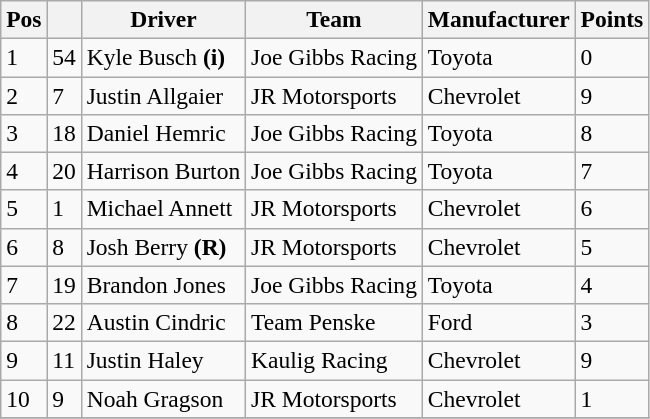<table class="wikitable" style="font-size:98%">
<tr>
<th>Pos</th>
<th></th>
<th>Driver</th>
<th>Team</th>
<th>Manufacturer</th>
<th>Points</th>
</tr>
<tr>
<td>1</td>
<td>54</td>
<td>Kyle Busch <strong>(i)</strong></td>
<td>Joe Gibbs Racing</td>
<td>Toyota</td>
<td>0</td>
</tr>
<tr>
<td>2</td>
<td>7</td>
<td>Justin Allgaier</td>
<td>JR Motorsports</td>
<td>Chevrolet</td>
<td>9</td>
</tr>
<tr>
<td>3</td>
<td>18</td>
<td>Daniel Hemric</td>
<td>Joe Gibbs Racing</td>
<td>Toyota</td>
<td>8</td>
</tr>
<tr>
<td>4</td>
<td>20</td>
<td>Harrison Burton</td>
<td>Joe Gibbs Racing</td>
<td>Toyota</td>
<td>7</td>
</tr>
<tr>
<td>5</td>
<td>1</td>
<td>Michael Annett</td>
<td>JR Motorsports</td>
<td>Chevrolet</td>
<td>6</td>
</tr>
<tr>
<td>6</td>
<td>8</td>
<td>Josh Berry <strong>(R)</strong></td>
<td>JR Motorsports</td>
<td>Chevrolet</td>
<td>5</td>
</tr>
<tr>
<td>7</td>
<td>19</td>
<td>Brandon Jones</td>
<td>Joe Gibbs Racing</td>
<td>Toyota</td>
<td>4</td>
</tr>
<tr>
<td>8</td>
<td>22</td>
<td>Austin Cindric</td>
<td>Team Penske</td>
<td>Ford</td>
<td>3</td>
</tr>
<tr>
<td>9</td>
<td>11</td>
<td>Justin Haley</td>
<td>Kaulig Racing</td>
<td>Chevrolet</td>
<td>9</td>
</tr>
<tr>
<td>10</td>
<td>9</td>
<td>Noah Gragson</td>
<td>JR Motorsports</td>
<td>Chevrolet</td>
<td>1</td>
</tr>
<tr>
</tr>
</table>
